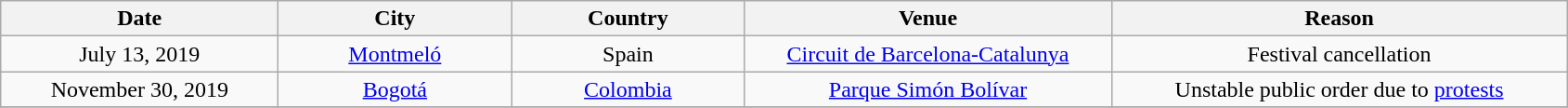<table class="wikitable" style="text-align:center;">
<tr>
<th scope="col" style="width:12em;">Date</th>
<th scope="col" style="width:10em;">City</th>
<th scope="col" style="width:10em;">Country</th>
<th scope="col" style="width:16em;">Venue</th>
<th scope="col" style="width:20em;">Reason</th>
</tr>
<tr>
<td>July 13, 2019</td>
<td><a href='#'>Montmeló</a></td>
<td>Spain</td>
<td><a href='#'>Circuit de Barcelona-Catalunya</a></td>
<td>Festival cancellation</td>
</tr>
<tr>
<td>November 30, 2019</td>
<td><a href='#'>Bogotá</a></td>
<td><a href='#'>Colombia</a></td>
<td><a href='#'>Parque Simón Bolívar</a></td>
<td>Unstable public order due to <a href='#'>protests</a></td>
</tr>
<tr>
</tr>
</table>
